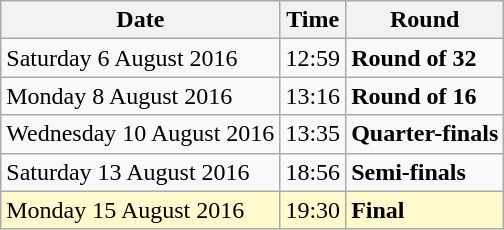<table class="wikitable">
<tr>
<th>Date</th>
<th>Time</th>
<th>Round</th>
</tr>
<tr>
<td>Saturday 6 August 2016</td>
<td>12:59</td>
<td><strong>Round of 32</strong></td>
</tr>
<tr>
<td>Monday 8 August 2016</td>
<td>13:16</td>
<td><strong>Round of 16</strong></td>
</tr>
<tr>
<td>Wednesday 10 August 2016</td>
<td>13:35</td>
<td><strong>Quarter-finals</strong></td>
</tr>
<tr>
<td>Saturday 13 August 2016</td>
<td>18:56</td>
<td><strong>Semi-finals</strong></td>
</tr>
<tr>
<td style=background:lemonchiffon>Monday 15 August 2016</td>
<td style=background:lemonchiffon>19:30</td>
<td style=background:lemonchiffon><strong>Final</strong></td>
</tr>
</table>
